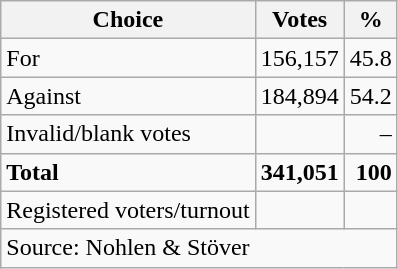<table class=wikitable style=text-align:right>
<tr>
<th>Choice</th>
<th>Votes</th>
<th>%</th>
</tr>
<tr>
<td align=left>For</td>
<td>156,157</td>
<td>45.8</td>
</tr>
<tr>
<td align=left>Against</td>
<td>184,894</td>
<td>54.2</td>
</tr>
<tr>
<td align=left>Invalid/blank votes</td>
<td></td>
<td>–</td>
</tr>
<tr>
<td align=left><strong>Total</strong></td>
<td><strong>341,051</strong></td>
<td><strong>100</strong></td>
</tr>
<tr>
<td align=left>Registered voters/turnout</td>
<td></td>
<td></td>
</tr>
<tr>
<td align=left colspan=3>Source: Nohlen & Stöver</td>
</tr>
</table>
